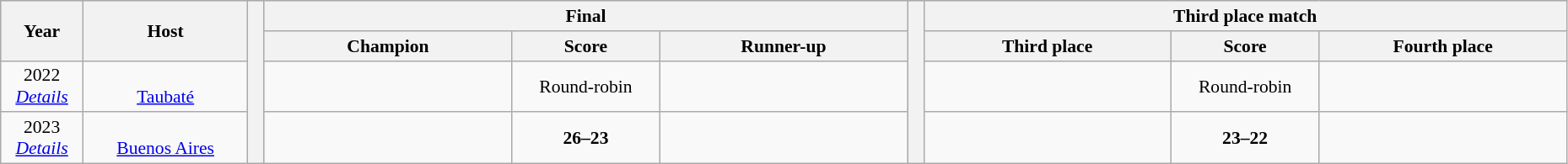<table class="wikitable" style="font-size:90%; width: 98%; text-align: center;">
<tr bgcolor=#C1D8FF>
<th rowspan=2 width=5%>Year</th>
<th rowspan=2 width=10%>Host</th>
<th width=1% rowspan=4 bgcolor=ffffff></th>
<th colspan=3>Final</th>
<th width=1% rowspan=4 bgcolor=ffffff></th>
<th colspan=3>Third place match</th>
</tr>
<tr bgcolor=#EFEFEF>
<th width=15%>Champion</th>
<th width=9%>Score</th>
<th width=15%>Runner-up</th>
<th width=15%>Third place</th>
<th width=9%>Score</th>
<th width=15%>Fourth place</th>
</tr>
<tr>
<td>2022<br><em><a href='#'>Details</a></em></td>
<td><br><a href='#'>Taubaté</a></td>
<td><strong></strong></td>
<td>Round-robin</td>
<td></td>
<td></td>
<td>Round-robin</td>
<td></td>
</tr>
<tr>
<td>2023<br><em><a href='#'>Details</a></em></td>
<td><br><a href='#'>Buenos Aires</a></td>
<td><strong></strong></td>
<td><strong>26–23</strong></td>
<td></td>
<td></td>
<td><strong>23–22</strong></td>
<td></td>
</tr>
</table>
